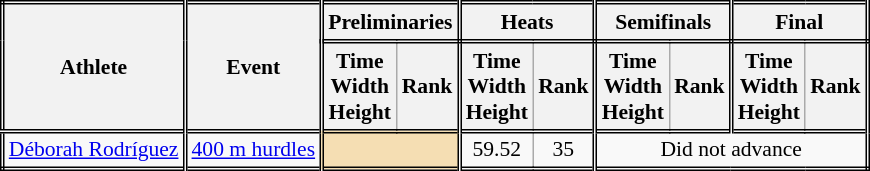<table class=wikitable style="font-size:90%; border: double;">
<tr>
<th rowspan="2" style="border-right:double">Athlete</th>
<th rowspan="2" style="border-right:double">Event</th>
<th colspan="2" style="border-right:double; border-bottom:double;">Preliminaries</th>
<th colspan="2" style="border-right:double; border-bottom:double;">Heats</th>
<th colspan="2" style="border-right:double; border-bottom:double;">Semifinals</th>
<th colspan="2" style="border-right:double; border-bottom:double;">Final</th>
</tr>
<tr>
<th>Time<br>Width<br>Height</th>
<th style="border-right:double">Rank</th>
<th>Time<br>Width<br>Height</th>
<th style="border-right:double">Rank</th>
<th>Time<br>Width<br>Height</th>
<th style="border-right:double">Rank</th>
<th>Time<br>Width<br>Height</th>
<th style="border-right:double">Rank</th>
</tr>
<tr style="border-top: double;">
<td style="border-right:double"><a href='#'>Déborah Rodríguez</a></td>
<td style="border-right:double"><a href='#'>400 m hurdles</a></td>
<td style="border-right:double" colspan= 2 bgcolor="wheat"></td>
<td align=center>59.52</td>
<td align=center style="border-right:double">35</td>
<td colspan="4" align=center>Did not advance</td>
</tr>
</table>
